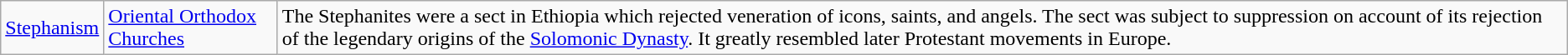<table class="wikitable">
<tr>
<td><a href='#'>Stephanism</a></td>
<td><a href='#'>Oriental Orthodox Churches</a></td>
<td>The Stephanites were a sect in Ethiopia which rejected veneration of icons, saints, and angels. The sect was subject to suppression on account of its rejection of the legendary origins of the <a href='#'>Solomonic Dynasty</a>. It greatly resembled later Protestant movements in Europe.</td>
</tr>
</table>
